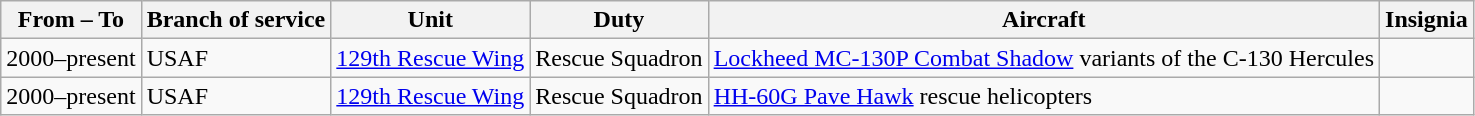<table class="wikitable">
<tr>
<th>From – To</th>
<th>Branch of service</th>
<th>Unit</th>
<th>Duty</th>
<th>Aircraft</th>
<th>Insignia</th>
</tr>
<tr>
<td>2000–present</td>
<td>USAF</td>
<td><a href='#'>129th Rescue Wing</a></td>
<td>Rescue Squadron</td>
<td><a href='#'>Lockheed MC-130P Combat Shadow</a> variants of the C-130 Hercules</td>
<td></td>
</tr>
<tr>
<td>2000–present</td>
<td>USAF</td>
<td><a href='#'>129th Rescue Wing</a></td>
<td>Rescue Squadron</td>
<td><a href='#'>HH-60G Pave Hawk</a> rescue helicopters</td>
<td></td>
</tr>
</table>
